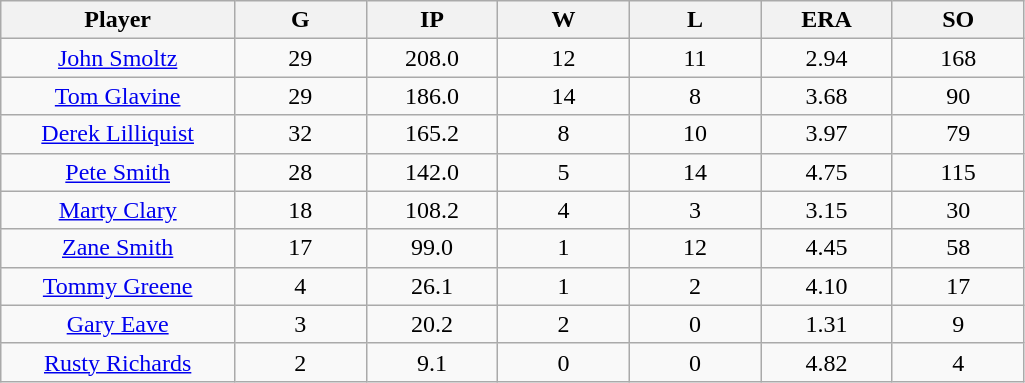<table class="wikitable sortable">
<tr>
<th bgcolor="#DDDDFF" width="16%">Player</th>
<th bgcolor="#DDDDFF" width="9%">G</th>
<th bgcolor="#DDDDFF" width="9%">IP</th>
<th bgcolor="#DDDDFF" width="9%">W</th>
<th bgcolor="#DDDDFF" width="9%">L</th>
<th bgcolor="#DDDDFF" width="9%">ERA</th>
<th bgcolor="#DDDDFF" width="9%">SO</th>
</tr>
<tr align=center>
<td><a href='#'>John Smoltz</a></td>
<td>29</td>
<td>208.0</td>
<td>12</td>
<td>11</td>
<td>2.94</td>
<td>168</td>
</tr>
<tr align=center>
<td><a href='#'>Tom Glavine</a></td>
<td>29</td>
<td>186.0</td>
<td>14</td>
<td>8</td>
<td>3.68</td>
<td>90</td>
</tr>
<tr align=center>
<td><a href='#'>Derek Lilliquist</a></td>
<td>32</td>
<td>165.2</td>
<td>8</td>
<td>10</td>
<td>3.97</td>
<td>79</td>
</tr>
<tr align=center>
<td><a href='#'>Pete Smith</a></td>
<td>28</td>
<td>142.0</td>
<td>5</td>
<td>14</td>
<td>4.75</td>
<td>115</td>
</tr>
<tr align=center>
<td><a href='#'>Marty Clary</a></td>
<td>18</td>
<td>108.2</td>
<td>4</td>
<td>3</td>
<td>3.15</td>
<td>30</td>
</tr>
<tr align=center>
<td><a href='#'>Zane Smith</a></td>
<td>17</td>
<td>99.0</td>
<td>1</td>
<td>12</td>
<td>4.45</td>
<td>58</td>
</tr>
<tr align=center>
<td><a href='#'>Tommy Greene</a></td>
<td>4</td>
<td>26.1</td>
<td>1</td>
<td>2</td>
<td>4.10</td>
<td>17</td>
</tr>
<tr align=center>
<td><a href='#'>Gary Eave</a></td>
<td>3</td>
<td>20.2</td>
<td>2</td>
<td>0</td>
<td>1.31</td>
<td>9</td>
</tr>
<tr align=center>
<td><a href='#'>Rusty Richards</a></td>
<td>2</td>
<td>9.1</td>
<td>0</td>
<td>0</td>
<td>4.82</td>
<td>4</td>
</tr>
</table>
